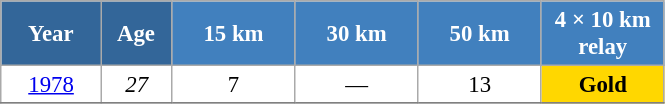<table class="wikitable" style="font-size:95%; text-align:center; border:grey solid 1px; border-collapse:collapse; background:#ffffff;">
<tr>
<th style="background-color:#369; color:white; width:60px;"> Year </th>
<th style="background-color:#369; color:white; width:40px;"> Age </th>
<th style="background-color:#4180be; color:white; width:75px;"> 15 km </th>
<th style="background-color:#4180be; color:white; width:75px;"> 30 km </th>
<th style="background-color:#4180be; color:white; width:75px;"> 50 km </th>
<th style="background-color:#4180be; color:white; width:75px;"> 4 × 10 km <br> relay </th>
</tr>
<tr>
<td><a href='#'>1978</a></td>
<td><em>27</em></td>
<td>7</td>
<td>—</td>
<td>13</td>
<td style="background:gold;"><strong>Gold</strong></td>
</tr>
<tr>
</tr>
</table>
